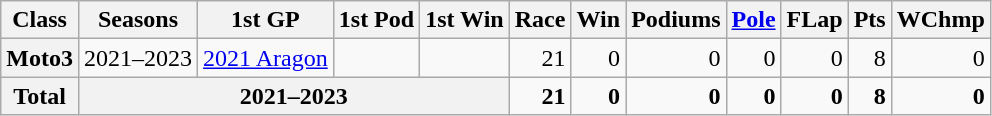<table class="wikitable" style="text-align:right;">
<tr>
<th>Class</th>
<th>Seasons</th>
<th>1st GP</th>
<th>1st Pod</th>
<th>1st Win</th>
<th>Race</th>
<th>Win</th>
<th>Podiums</th>
<th><a href='#'>Pole</a></th>
<th>FLap</th>
<th>Pts</th>
<th>WChmp</th>
</tr>
<tr>
<th>Moto3</th>
<td>2021–2023</td>
<td style="text-align:left;"><a href='#'>2021 Aragon</a></td>
<td></td>
<td></td>
<td>21</td>
<td>0</td>
<td>0</td>
<td>0</td>
<td>0</td>
<td>8</td>
<td>0</td>
</tr>
<tr>
<th>Total</th>
<th colspan="4">2021–2023</th>
<td><strong>21</strong></td>
<td><strong>0</strong></td>
<td><strong>0</strong></td>
<td><strong>0</strong></td>
<td><strong>0</strong></td>
<td><strong>8</strong></td>
<td><strong>0</strong></td>
</tr>
</table>
